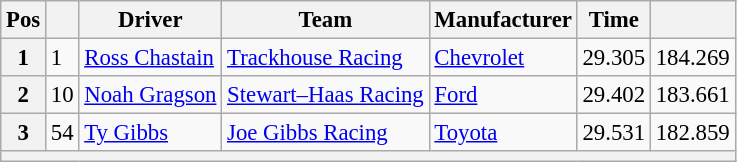<table class="wikitable" style="font-size:95%">
<tr>
<th>Pos</th>
<th></th>
<th>Driver</th>
<th>Team</th>
<th>Manufacturer</th>
<th>Time</th>
<th></th>
</tr>
<tr>
<th>1</th>
<td>1</td>
<td><a href='#'>Ross Chastain</a></td>
<td><a href='#'>Trackhouse Racing</a></td>
<td><a href='#'>Chevrolet</a></td>
<td>29.305</td>
<td>184.269</td>
</tr>
<tr>
<th>2</th>
<td>10</td>
<td><a href='#'>Noah Gragson</a></td>
<td><a href='#'>Stewart–Haas Racing</a></td>
<td><a href='#'>Ford</a></td>
<td>29.402</td>
<td>183.661</td>
</tr>
<tr>
<th>3</th>
<td>54</td>
<td><a href='#'>Ty Gibbs</a></td>
<td><a href='#'>Joe Gibbs Racing</a></td>
<td><a href='#'>Toyota</a></td>
<td>29.531</td>
<td>182.859</td>
</tr>
<tr>
<th colspan="7"></th>
</tr>
</table>
